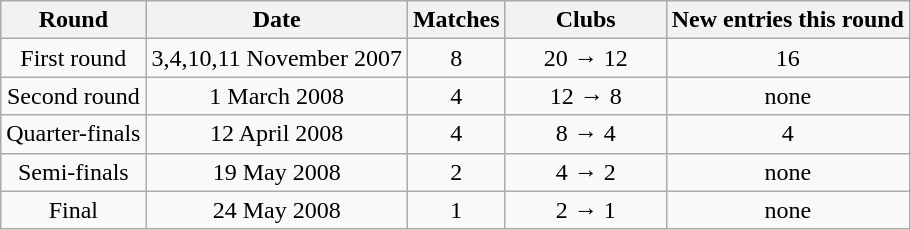<table class="wikitable">
<tr>
<th>Round</th>
<th>Date</th>
<th>Matches</th>
<th width=100>Clubs</th>
<th>New entries this round</th>
</tr>
<tr align=center>
<td>First round</td>
<td>3,4,10,11 November 2007</td>
<td>8</td>
<td>20 → 12</td>
<td>16</td>
</tr>
<tr align=center>
<td>Second round</td>
<td>1 March 2008</td>
<td>4</td>
<td>12 → 8</td>
<td>none</td>
</tr>
<tr align=center>
<td>Quarter-finals</td>
<td>12 April 2008</td>
<td>4</td>
<td>8 → 4</td>
<td>4</td>
</tr>
<tr align=center>
<td>Semi-finals</td>
<td>19 May 2008</td>
<td>2</td>
<td>4 → 2</td>
<td>none</td>
</tr>
<tr align=center>
<td>Final</td>
<td>24 May 2008</td>
<td>1</td>
<td>2 → 1</td>
<td>none</td>
</tr>
</table>
